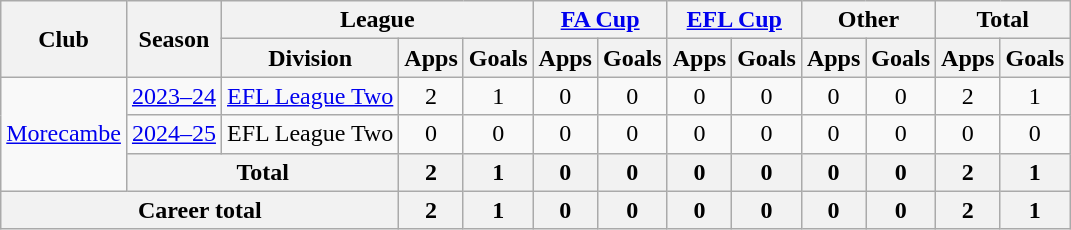<table class="wikitable" style="text-align:center;">
<tr>
<th rowspan="2">Club</th>
<th rowspan="2">Season</th>
<th colspan="3">League</th>
<th colspan="2"><a href='#'>FA Cup</a></th>
<th colspan="2"><a href='#'>EFL Cup</a></th>
<th colspan="2">Other</th>
<th colspan="2">Total</th>
</tr>
<tr>
<th>Division</th>
<th>Apps</th>
<th>Goals</th>
<th>Apps</th>
<th>Goals</th>
<th>Apps</th>
<th>Goals</th>
<th>Apps</th>
<th>Goals</th>
<th>Apps</th>
<th>Goals</th>
</tr>
<tr>
<td rowspan=3><a href='#'>Morecambe</a></td>
<td><a href='#'>2023–24</a></td>
<td><a href='#'>EFL League Two</a></td>
<td>2</td>
<td>1</td>
<td>0</td>
<td>0</td>
<td>0</td>
<td>0</td>
<td>0</td>
<td>0</td>
<td>2</td>
<td>1</td>
</tr>
<tr>
<td><a href='#'>2024–25</a></td>
<td>EFL League Two</td>
<td>0</td>
<td>0</td>
<td>0</td>
<td>0</td>
<td>0</td>
<td>0</td>
<td>0</td>
<td>0</td>
<td>0</td>
<td>0</td>
</tr>
<tr>
<th colspan="2">Total</th>
<th>2</th>
<th>1</th>
<th>0</th>
<th>0</th>
<th>0</th>
<th>0</th>
<th>0</th>
<th>0</th>
<th>2</th>
<th>1</th>
</tr>
<tr>
<th colspan="3">Career total</th>
<th>2</th>
<th>1</th>
<th>0</th>
<th>0</th>
<th>0</th>
<th>0</th>
<th>0</th>
<th>0</th>
<th>2</th>
<th>1</th>
</tr>
</table>
